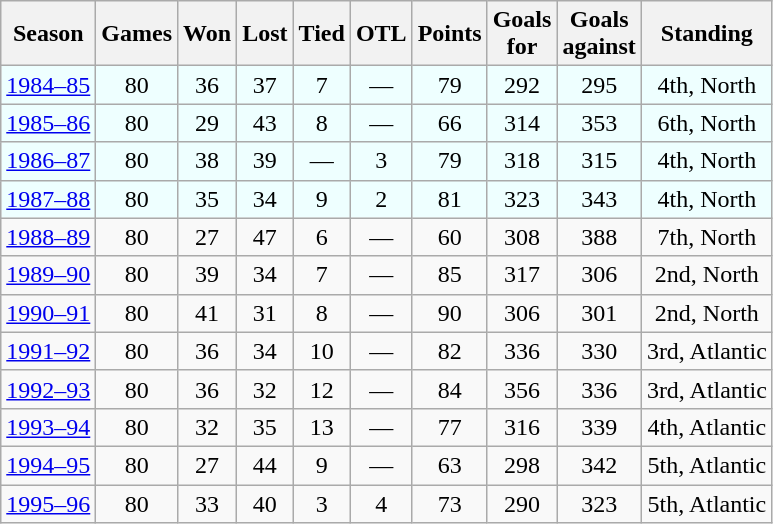<table class="wikitable" style="text-align:center">
<tr>
<th>Season</th>
<th>Games</th>
<th>Won</th>
<th>Lost</th>
<th>Tied</th>
<th>OTL</th>
<th>Points</th>
<th>Goals<br>for</th>
<th>Goals<br>against</th>
<th>Standing</th>
</tr>
<tr bgcolor="eeffff">
<td><a href='#'>1984–85</a></td>
<td>80</td>
<td>36</td>
<td>37</td>
<td>7</td>
<td>—</td>
<td>79</td>
<td>292</td>
<td>295</td>
<td>4th, North</td>
</tr>
<tr bgcolor="eeffff">
<td><a href='#'>1985–86</a></td>
<td>80</td>
<td>29</td>
<td>43</td>
<td>8</td>
<td>—</td>
<td>66</td>
<td>314</td>
<td>353</td>
<td>6th, North</td>
</tr>
<tr bgcolor="eeffff">
<td><a href='#'>1986–87</a></td>
<td>80</td>
<td>38</td>
<td>39</td>
<td>—</td>
<td>3</td>
<td>79</td>
<td>318</td>
<td>315</td>
<td>4th, North</td>
</tr>
<tr bgcolor="eeffff">
<td><a href='#'>1987–88</a></td>
<td>80</td>
<td>35</td>
<td>34</td>
<td>9</td>
<td>2</td>
<td>81</td>
<td>323</td>
<td>343</td>
<td>4th, North</td>
</tr>
<tr>
<td><a href='#'>1988–89</a></td>
<td>80</td>
<td>27</td>
<td>47</td>
<td>6</td>
<td>—</td>
<td>60</td>
<td>308</td>
<td>388</td>
<td>7th, North</td>
</tr>
<tr>
<td><a href='#'>1989–90</a></td>
<td>80</td>
<td>39</td>
<td>34</td>
<td>7</td>
<td>—</td>
<td>85</td>
<td>317</td>
<td>306</td>
<td>2nd, North</td>
</tr>
<tr>
<td><a href='#'>1990–91</a></td>
<td>80</td>
<td>41</td>
<td>31</td>
<td>8</td>
<td>—</td>
<td>90</td>
<td>306</td>
<td>301</td>
<td>2nd, North</td>
</tr>
<tr>
<td><a href='#'>1991–92</a></td>
<td>80</td>
<td>36</td>
<td>34</td>
<td>10</td>
<td>—</td>
<td>82</td>
<td>336</td>
<td>330</td>
<td>3rd, Atlantic</td>
</tr>
<tr>
<td><a href='#'>1992–93</a></td>
<td>80</td>
<td>36</td>
<td>32</td>
<td>12</td>
<td>—</td>
<td>84</td>
<td>356</td>
<td>336</td>
<td>3rd, Atlantic</td>
</tr>
<tr>
<td><a href='#'>1993–94</a></td>
<td>80</td>
<td>32</td>
<td>35</td>
<td>13</td>
<td>—</td>
<td>77</td>
<td>316</td>
<td>339</td>
<td>4th, Atlantic</td>
</tr>
<tr>
<td><a href='#'>1994–95</a></td>
<td>80</td>
<td>27</td>
<td>44</td>
<td>9</td>
<td>—</td>
<td>63</td>
<td>298</td>
<td>342</td>
<td>5th, Atlantic</td>
</tr>
<tr>
<td><a href='#'>1995–96</a></td>
<td>80</td>
<td>33</td>
<td>40</td>
<td>3</td>
<td>4</td>
<td>73</td>
<td>290</td>
<td>323</td>
<td>5th, Atlantic</td>
</tr>
</table>
